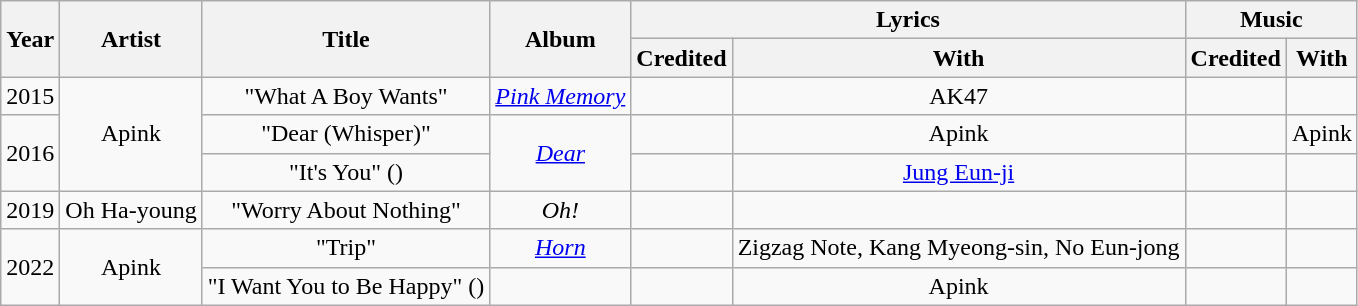<table class="wikitable" style="text-align:center">
<tr>
<th rowspan="2">Year</th>
<th rowspan="2">Artist</th>
<th rowspan="2">Title</th>
<th rowspan="2">Album</th>
<th colspan="2">Lyrics</th>
<th colspan="2">Music</th>
</tr>
<tr>
<th>Credited</th>
<th>With</th>
<th>Credited</th>
<th>With</th>
</tr>
<tr>
<td>2015</td>
<td rowspan="3">Apink</td>
<td>"What A Boy Wants"</td>
<td><em><a href='#'>Pink Memory</a></em></td>
<td></td>
<td>AK47</td>
<td></td>
<td></td>
</tr>
<tr>
<td rowspan="2">2016</td>
<td>"Dear (Whisper)"</td>
<td rowspan="2"><em><a href='#'>Dear</a></em></td>
<td></td>
<td>Apink</td>
<td></td>
<td>Apink</td>
</tr>
<tr>
<td>"It's You" ()</td>
<td></td>
<td><a href='#'>Jung Eun-ji</a></td>
<td></td>
<td></td>
</tr>
<tr>
<td>2019</td>
<td>Oh Ha-young</td>
<td>"Worry About Nothing"</td>
<td><em>Oh!</em></td>
<td></td>
<td></td>
<td></td>
<td></td>
</tr>
<tr>
<td rowspan="2">2022</td>
<td rowspan="2">Apink</td>
<td>"Trip"</td>
<td><em><a href='#'>Horn</a></em></td>
<td></td>
<td>Zigzag Note, Kang Myeong-sin, No Eun-jong</td>
<td></td>
<td></td>
</tr>
<tr>
<td>"I Want You to Be Happy" ()</td>
<td></td>
<td></td>
<td>Apink</td>
<td></td>
<td></td>
</tr>
</table>
